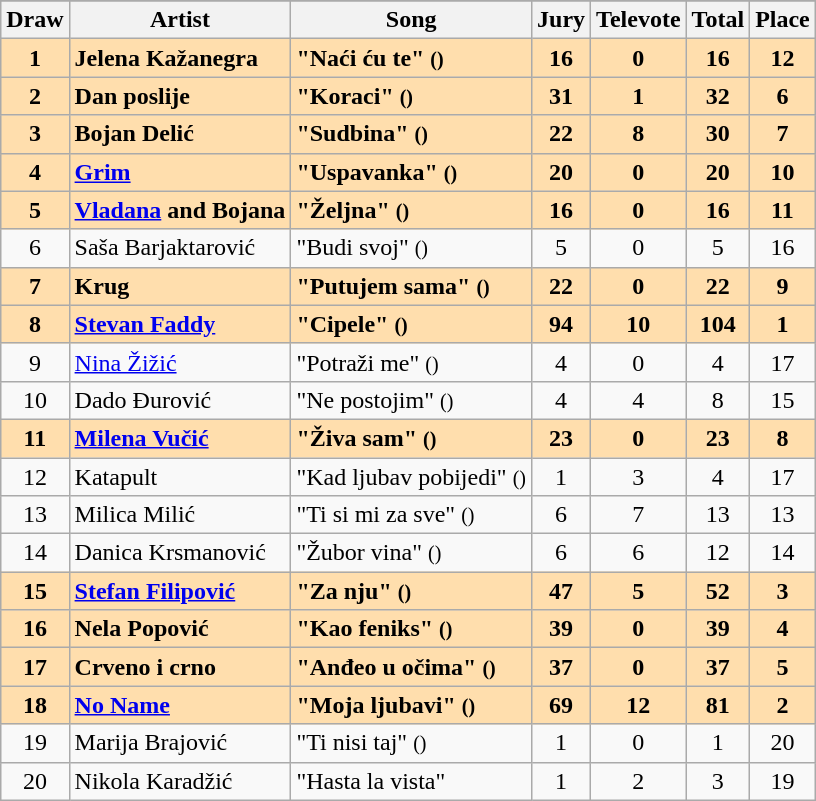<table class="sortable wikitable" style="margin: 1em auto 1em auto; text-align:center;">
<tr>
</tr>
<tr>
<th>Draw</th>
<th>Artist</th>
<th>Song</th>
<th>Jury</th>
<th>Televote</th>
<th>Total</th>
<th>Place</th>
</tr>
<tr style="font-weight:bold; background:navajowhite;">
<td>1</td>
<td align="left">Jelena Kažanegra</td>
<td align="left">"Naći ću te" <small>()</small></td>
<td>16</td>
<td>0</td>
<td>16</td>
<td>12</td>
</tr>
<tr style="font-weight:bold; background:navajowhite;">
<td>2</td>
<td align="left">Dan poslije</td>
<td align="left">"Koraci" <small>()</small></td>
<td>31</td>
<td>1</td>
<td>32</td>
<td>6</td>
</tr>
<tr style="font-weight:bold; background:navajowhite;">
<td>3</td>
<td align="left">Bojan Delić</td>
<td align="left">"Sudbina" <small>()</small></td>
<td>22</td>
<td>8</td>
<td>30</td>
<td>7</td>
</tr>
<tr style="font-weight:bold; background:navajowhite;">
<td>4</td>
<td align="left"><a href='#'>Grim</a></td>
<td align="left">"Uspavanka" <small>()</small></td>
<td>20</td>
<td>0</td>
<td>20</td>
<td>10</td>
</tr>
<tr style="font-weight:bold; background:navajowhite;">
<td>5</td>
<td align="left"><a href='#'>Vladana</a> and Bojana</td>
<td align="left">"Željna" <small>()</small></td>
<td>16</td>
<td>0</td>
<td>16</td>
<td>11</td>
</tr>
<tr>
<td>6</td>
<td align="left">Saša Barjaktarović</td>
<td align="left">"Budi svoj" <small>()</small></td>
<td>5</td>
<td>0</td>
<td>5</td>
<td>16</td>
</tr>
<tr style="font-weight:bold; background:navajowhite;">
<td>7</td>
<td align="left">Krug</td>
<td align="left">"Putujem sama" <small>()</small></td>
<td>22</td>
<td>0</td>
<td>22</td>
<td>9</td>
</tr>
<tr style="font-weight:bold; background:navajowhite;">
<td>8</td>
<td align="left"><a href='#'>Stevan Faddy</a></td>
<td align="left">"Cipele" <small>()</small></td>
<td>94</td>
<td>10</td>
<td>104</td>
<td>1</td>
</tr>
<tr>
<td>9</td>
<td align="left"><a href='#'>Nina Žižić</a></td>
<td align="left">"Potraži me" <small>()</small></td>
<td>4</td>
<td>0</td>
<td>4</td>
<td>17</td>
</tr>
<tr>
<td>10</td>
<td align="left">Dado Đurović</td>
<td align="left">"Ne postojim" <small>()</small></td>
<td>4</td>
<td>4</td>
<td>8</td>
<td>15</td>
</tr>
<tr style="font-weight:bold; background:navajowhite;">
<td>11</td>
<td align="left"><a href='#'>Milena Vučić</a></td>
<td align="left">"Živa sam" <small>()</small></td>
<td>23</td>
<td>0</td>
<td>23</td>
<td>8</td>
</tr>
<tr>
<td>12</td>
<td align="left">Katapult</td>
<td align="left">"Kad ljubav pobijedi" <small>()</small></td>
<td>1</td>
<td>3</td>
<td>4</td>
<td>17</td>
</tr>
<tr>
<td>13</td>
<td align="left">Milica Milić</td>
<td align="left">"Ti si mi za sve" <small>()</small></td>
<td>6</td>
<td>7</td>
<td>13</td>
<td>13</td>
</tr>
<tr>
<td>14</td>
<td align="left">Danica Krsmanović</td>
<td align="left">"Žubor vina" <small>()</small></td>
<td>6</td>
<td>6</td>
<td>12</td>
<td>14</td>
</tr>
<tr style="font-weight:bold; background:navajowhite;">
<td>15</td>
<td align="left"><a href='#'>Stefan Filipović</a></td>
<td align="left">"Za nju" <small>()</small></td>
<td>47</td>
<td>5</td>
<td>52</td>
<td>3</td>
</tr>
<tr style="font-weight:bold; background:navajowhite;">
<td>16</td>
<td align="left">Nela Popović</td>
<td align="left">"Kao feniks" <small>()</small></td>
<td>39</td>
<td>0</td>
<td>39</td>
<td>4</td>
</tr>
<tr style="font-weight:bold; background:navajowhite;">
<td>17</td>
<td align="left">Crveno i crno</td>
<td align="left">"Anđeo u očima" <small>()</small></td>
<td>37</td>
<td>0</td>
<td>37</td>
<td>5</td>
</tr>
<tr style="font-weight:bold; background:navajowhite;">
<td>18</td>
<td align="left"><a href='#'>No Name</a></td>
<td align="left">"Moja ljubavi" <small>()</small></td>
<td>69</td>
<td>12</td>
<td>81</td>
<td>2</td>
</tr>
<tr>
<td>19</td>
<td align="left">Marija Brajović</td>
<td align="left">"Ti nisi taj" <small>()</small></td>
<td>1</td>
<td>0</td>
<td>1</td>
<td>20</td>
</tr>
<tr>
<td>20</td>
<td align="left">Nikola Karadžić</td>
<td align="left">"Hasta la vista"</td>
<td>1</td>
<td>2</td>
<td>3</td>
<td>19</td>
</tr>
</table>
